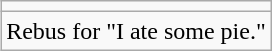<table class="wikitable" style="float:right;">
<tr>
<td></td>
</tr>
<tr>
<td>Rebus for "I ate some pie."</td>
</tr>
</table>
